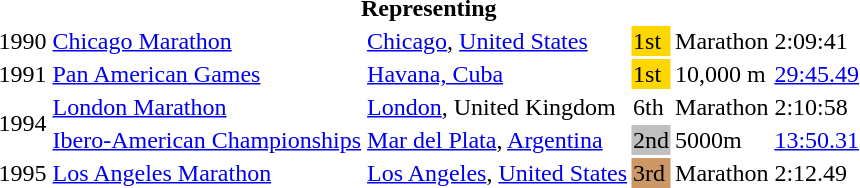<table>
<tr>
<th colspan="6">Representing </th>
</tr>
<tr>
<td>1990</td>
<td><a href='#'>Chicago Marathon</a></td>
<td><a href='#'>Chicago</a>, <a href='#'>United States</a></td>
<td bgcolor="gold">1st</td>
<td>Marathon</td>
<td>2:09:41</td>
</tr>
<tr>
<td>1991</td>
<td><a href='#'>Pan American Games</a></td>
<td><a href='#'>Havana, Cuba</a></td>
<td bgcolor="gold">1st</td>
<td>10,000 m</td>
<td><a href='#'>29:45.49</a></td>
</tr>
<tr>
<td rowspan=2>1994</td>
<td><a href='#'>London Marathon</a></td>
<td><a href='#'>London</a>, United Kingdom</td>
<td>6th</td>
<td>Marathon</td>
<td>2:10:58</td>
</tr>
<tr>
<td><a href='#'>Ibero-American Championships</a></td>
<td><a href='#'>Mar del Plata</a>, <a href='#'>Argentina</a></td>
<td bgcolor=silver>2nd</td>
<td>5000m</td>
<td><a href='#'>13:50.31</a></td>
</tr>
<tr>
<td>1995</td>
<td><a href='#'>Los Angeles Marathon</a></td>
<td><a href='#'>Los Angeles</a>, <a href='#'>United States</a></td>
<td bgcolor="cc9966">3rd</td>
<td>Marathon</td>
<td>2:12.49</td>
</tr>
</table>
